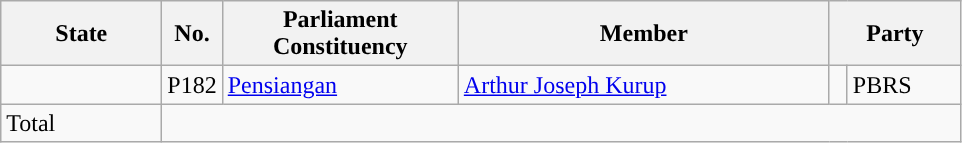<table class ="wikitable sortable">
<tr>
<th style="width:100px;">State</th>
<th style="width:30px;">No.</th>
<th style="width:150px;">Parliament Constituency</th>
<th style="width:240px;">Member</th>
<th style="width:80px;" colspan=2>Party</th>
</tr>
<tr>
<td></td>
<td>P182</td>
<td><a href='#'>Pensiangan</a></td>
<td><a href='#'>Arthur Joseph Kurup</a></td>
<td></td>
<td>PBRS</td>
</tr>
<tr>
<td>Total</td>
<td style="width:30px;" colspan=6></td>
</tr>
</table>
